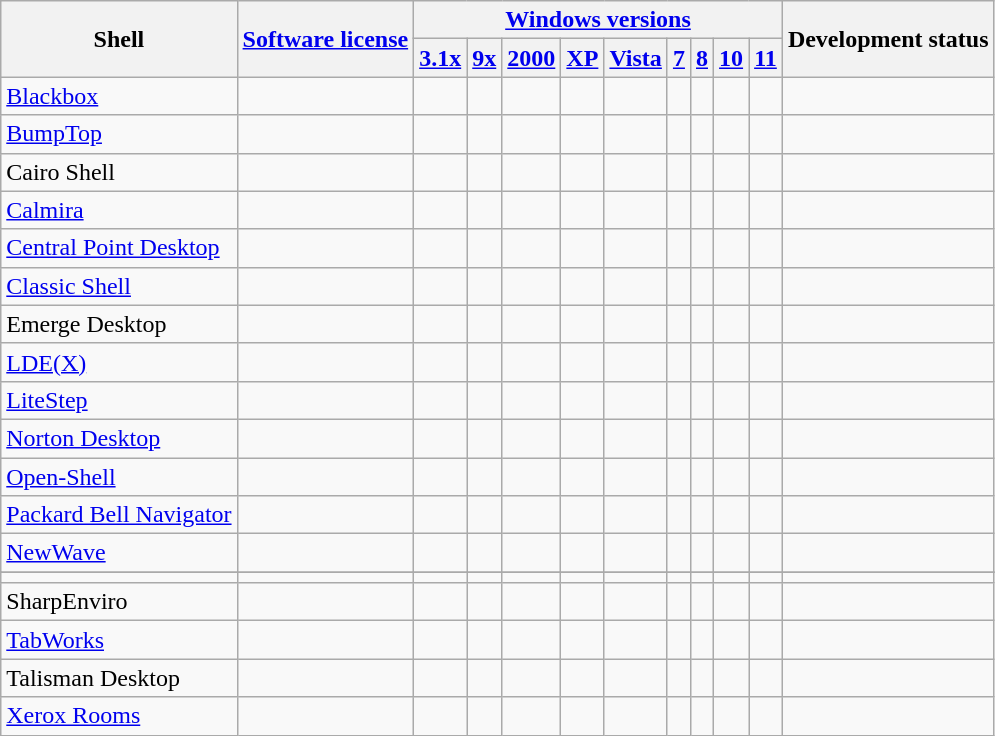<table class="wikitable sortable">
<tr>
<th rowspan="2">Shell</th>
<th rowspan="2"><a href='#'>Software license</a></th>
<th colspan="9"><a href='#'>Windows versions</a></th>
<th rowspan="2">Development status</th>
</tr>
<tr>
<th><a href='#'>3.1x</a></th>
<th><a href='#'>9x</a></th>
<th><a href='#'>2000</a></th>
<th><a href='#'>XP</a></th>
<th><a href='#'>Vista</a></th>
<th><a href='#'>7</a></th>
<th><a href='#'>8</a></th>
<th><a href='#'>10</a></th>
<th><a href='#'>11</a></th>
</tr>
<tr>
<td><a href='#'>Blackbox</a></td>
<td></td>
<td></td>
<td></td>
<td></td>
<td></td>
<td></td>
<td></td>
<td></td>
<td></td>
<td></td>
<td></td>
</tr>
<tr>
<td><a href='#'>BumpTop</a></td>
<td></td>
<td></td>
<td></td>
<td></td>
<td></td>
<td></td>
<td></td>
<td></td>
<td></td>
<td></td>
<td></td>
</tr>
<tr>
<td>Cairo Shell</td>
<td></td>
<td></td>
<td></td>
<td></td>
<td></td>
<td></td>
<td></td>
<td></td>
<td></td>
<td></td>
<td></td>
</tr>
<tr>
<td><a href='#'>Calmira</a></td>
<td></td>
<td></td>
<td></td>
<td></td>
<td></td>
<td></td>
<td></td>
<td></td>
<td></td>
<td></td>
<td></td>
</tr>
<tr>
<td><a href='#'>Central Point Desktop</a></td>
<td></td>
<td></td>
<td></td>
<td></td>
<td></td>
<td></td>
<td></td>
<td></td>
<td></td>
<td></td>
<td></td>
</tr>
<tr>
<td><a href='#'>Classic Shell</a></td>
<td></td>
<td></td>
<td></td>
<td></td>
<td></td>
<td></td>
<td></td>
<td></td>
<td></td>
<td></td>
<td></td>
</tr>
<tr>
<td>Emerge Desktop</td>
<td></td>
<td></td>
<td></td>
<td></td>
<td></td>
<td></td>
<td></td>
<td></td>
<td></td>
<td></td>
<td></td>
</tr>
<tr>
<td><a href='#'>LDE(X)</a></td>
<td></td>
<td></td>
<td></td>
<td></td>
<td></td>
<td></td>
<td></td>
<td></td>
<td></td>
<td></td>
<td></td>
</tr>
<tr>
<td><a href='#'>LiteStep</a></td>
<td></td>
<td></td>
<td></td>
<td></td>
<td></td>
<td></td>
<td></td>
<td></td>
<td></td>
<td></td>
<td></td>
</tr>
<tr>
<td><a href='#'>Norton Desktop</a></td>
<td></td>
<td></td>
<td></td>
<td></td>
<td></td>
<td></td>
<td></td>
<td></td>
<td></td>
<td></td>
<td></td>
</tr>
<tr>
<td><a href='#'>Open-Shell</a></td>
<td></td>
<td></td>
<td></td>
<td></td>
<td></td>
<td></td>
<td></td>
<td></td>
<td></td>
<td></td>
<td></td>
</tr>
<tr>
<td><a href='#'>Packard Bell Navigator</a></td>
<td></td>
<td></td>
<td></td>
<td></td>
<td></td>
<td></td>
<td></td>
<td></td>
<td></td>
<td></td>
<td></td>
</tr>
<tr>
<td><a href='#'>NewWave</a></td>
<td></td>
<td></td>
<td></td>
<td></td>
<td></td>
<td></td>
<td></td>
<td></td>
<td></td>
<td></td>
<td></td>
</tr>
<tr>
</tr>
<tr>
<td></td>
<td></td>
<td></td>
<td></td>
<td></td>
<td></td>
<td></td>
<td></td>
<td></td>
<td></td>
<td></td>
<td></td>
</tr>
<tr>
<td>SharpEnviro</td>
<td></td>
<td></td>
<td></td>
<td></td>
<td></td>
<td></td>
<td></td>
<td></td>
<td></td>
<td></td>
<td></td>
</tr>
<tr>
<td><a href='#'>TabWorks</a></td>
<td></td>
<td></td>
<td></td>
<td></td>
<td></td>
<td></td>
<td></td>
<td></td>
<td></td>
<td></td>
<td></td>
</tr>
<tr>
<td>Talisman Desktop</td>
<td></td>
<td></td>
<td></td>
<td></td>
<td></td>
<td></td>
<td></td>
<td></td>
<td></td>
<td></td>
<td></td>
</tr>
<tr>
<td><a href='#'>Xerox Rooms</a></td>
<td></td>
<td></td>
<td></td>
<td></td>
<td></td>
<td></td>
<td></td>
<td></td>
<td></td>
<td></td>
<td></td>
</tr>
</table>
